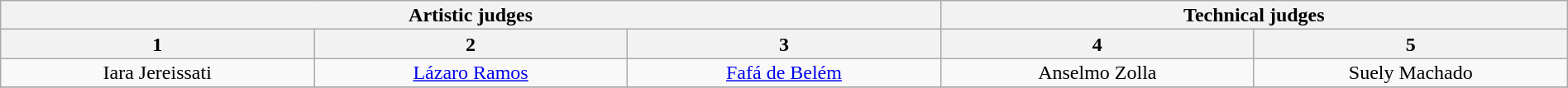<table class="wikitable" style="font-size:100%; line-height:16px; text-align:center" width="100%">
<tr>
<th colspan=3>Artistic judges</th>
<th colspan=2>Technical judges</th>
</tr>
<tr>
<th style="width:20.0%;">1</th>
<th style="width:20.0%;">2</th>
<th style="width:20.0%;">3</th>
<th style="width:20.0%;">4</th>
<th style="width:20.0%;">5</th>
</tr>
<tr>
<td>Iara Jereissati</td>
<td><a href='#'>Lázaro Ramos</a></td>
<td><a href='#'>Fafá de Belém</a></td>
<td>Anselmo Zolla</td>
<td>Suely Machado</td>
</tr>
<tr>
</tr>
</table>
